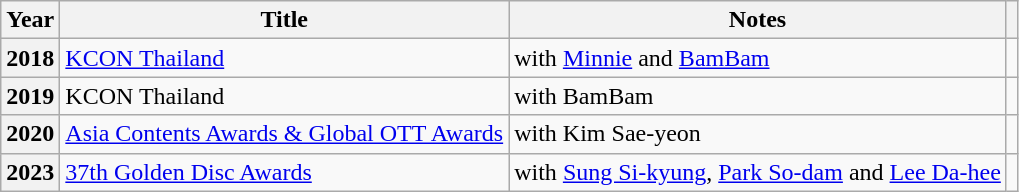<table class="wikitable sortable plainrowheaders">
<tr>
<th scope="col">Year</th>
<th scope="col">Title</th>
<th scope="col">Notes</th>
<th scope="col" class="unsortable"></th>
</tr>
<tr>
<th scope="row">2018</th>
<td><a href='#'>KCON Thailand</a></td>
<td>with <a href='#'>Minnie</a> and <a href='#'>BamBam</a></td>
<td></td>
</tr>
<tr>
<th scope="row">2019</th>
<td>KCON Thailand</td>
<td>with BamBam</td>
<td></td>
</tr>
<tr>
<th scope="row">2020</th>
<td><a href='#'>Asia Contents Awards & Global OTT Awards</a></td>
<td>with Kim Sae-yeon</td>
<td></td>
</tr>
<tr>
<th scope="row">2023</th>
<td><a href='#'>37th Golden Disc Awards</a></td>
<td>with <a href='#'>Sung Si-kyung</a>, <a href='#'>Park So-dam</a> and <a href='#'>Lee Da-hee</a></td>
<td></td>
</tr>
</table>
